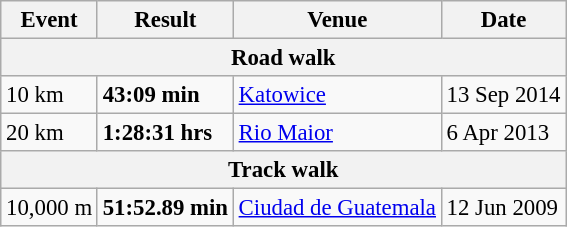<table class="wikitable" style="border-collapse: collapse; font-size: 95%;">
<tr>
<th>Event</th>
<th>Result</th>
<th>Venue</th>
<th>Date</th>
</tr>
<tr>
<th colspan="4">Road walk</th>
</tr>
<tr>
<td>10 km</td>
<td><strong>43:09 min</strong></td>
<td> <a href='#'>Katowice</a></td>
<td>13 Sep 2014</td>
</tr>
<tr>
<td>20 km</td>
<td><strong>1:28:31 hrs </strong></td>
<td> <a href='#'>Rio Maior</a></td>
<td>6 Apr 2013</td>
</tr>
<tr>
<th colspan="4">Track walk</th>
</tr>
<tr>
<td>10,000 m</td>
<td><strong>51:52.89 min</strong></td>
<td> <a href='#'>Ciudad de Guatemala</a></td>
<td>12 Jun 2009</td>
</tr>
</table>
